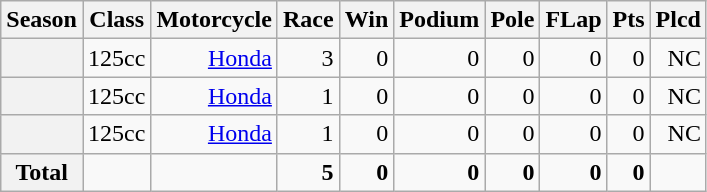<table class="wikitable" style=text-align:right>
<tr>
<th>Season</th>
<th>Class</th>
<th>Motorcycle</th>
<th>Race</th>
<th>Win</th>
<th>Podium</th>
<th>Pole</th>
<th>FLap</th>
<th>Pts</th>
<th>Plcd</th>
</tr>
<tr>
<th></th>
<td>125cc</td>
<td><a href='#'>Honda</a></td>
<td>3</td>
<td>0</td>
<td>0</td>
<td>0</td>
<td>0</td>
<td>0</td>
<td>NC</td>
</tr>
<tr>
<th></th>
<td>125cc</td>
<td><a href='#'>Honda</a></td>
<td>1</td>
<td>0</td>
<td>0</td>
<td>0</td>
<td>0</td>
<td>0</td>
<td>NC</td>
</tr>
<tr>
<th></th>
<td>125cc</td>
<td><a href='#'>Honda</a></td>
<td>1</td>
<td>0</td>
<td>0</td>
<td>0</td>
<td>0</td>
<td>0</td>
<td>NC</td>
</tr>
<tr>
<th>Total</th>
<td></td>
<td></td>
<td><strong>5</strong></td>
<td><strong>0</strong></td>
<td><strong>0</strong></td>
<td><strong>0</strong></td>
<td><strong>0</strong></td>
<td><strong>0</strong></td>
<td></td>
</tr>
</table>
